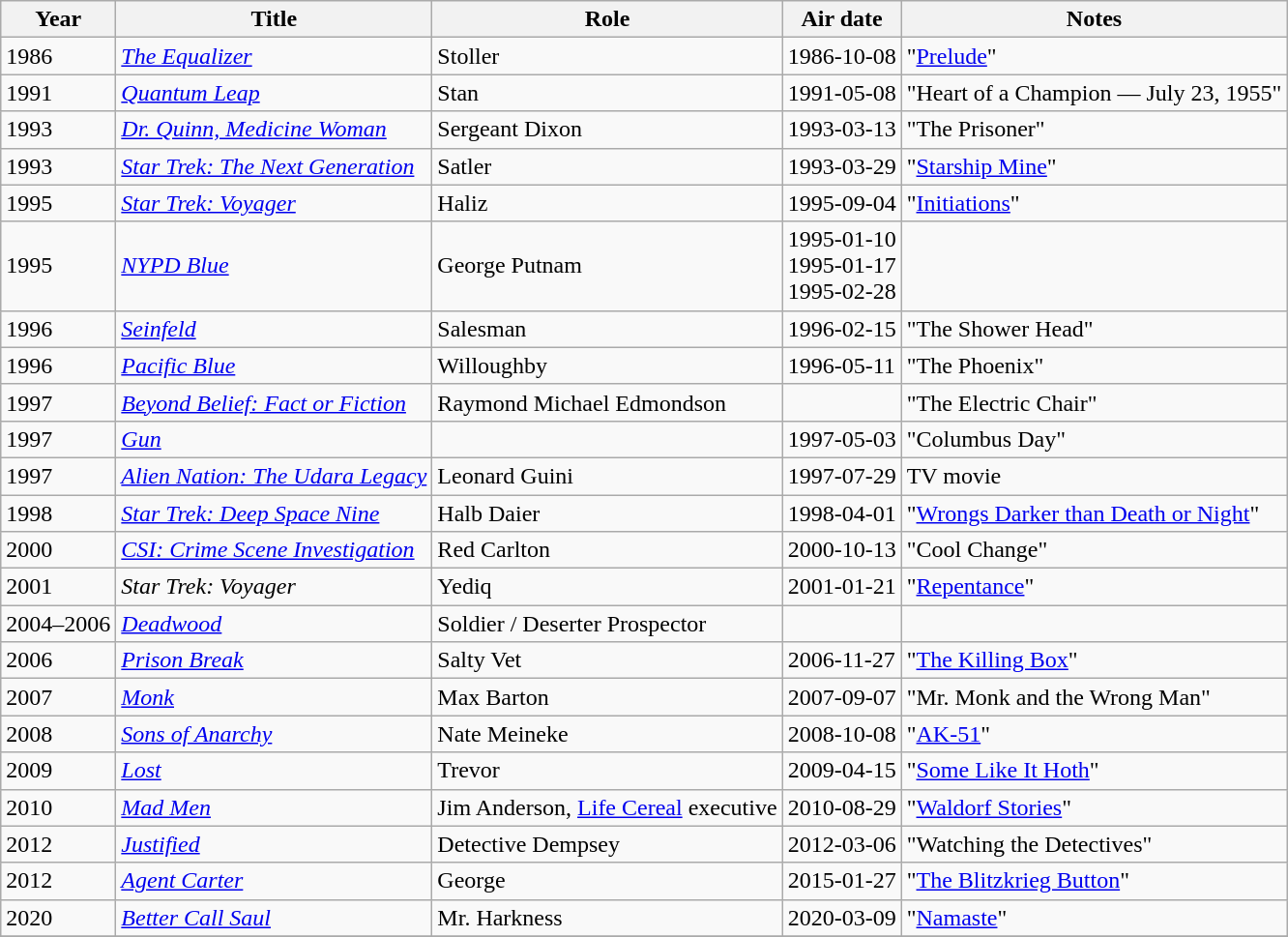<table class="wikitable sortable">
<tr>
<th>Year</th>
<th>Title</th>
<th>Role</th>
<th>Air date</th>
<th> Notes</th>
</tr>
<tr>
<td>1986</td>
<td><em><a href='#'>The Equalizer</a></em></td>
<td>Stoller</td>
<td>1986-10-08</td>
<td>"<a href='#'>Prelude</a>" </td>
</tr>
<tr>
<td>1991</td>
<td><em><a href='#'>Quantum Leap</a></em></td>
<td>Stan</td>
<td>1991-05-08</td>
<td>"Heart of a Champion — July 23, 1955" </td>
</tr>
<tr>
<td>1993</td>
<td><em><a href='#'>Dr. Quinn, Medicine Woman</a></em></td>
<td>Sergeant Dixon</td>
<td>1993-03-13</td>
<td>"The Prisoner" </td>
</tr>
<tr>
<td>1993</td>
<td><em><a href='#'>Star Trek: The Next Generation</a></em></td>
<td>Satler</td>
<td>1993-03-29</td>
<td>"<a href='#'>Starship Mine</a>" </td>
</tr>
<tr>
<td>1995</td>
<td><em><a href='#'>Star Trek: Voyager</a></em></td>
<td>Haliz</td>
<td>1995-09-04</td>
<td>"<a href='#'>Initiations</a>" </td>
</tr>
<tr>
<td>1995</td>
<td><em><a href='#'>NYPD Blue</a></em></td>
<td>George Putnam</td>
<td>1995-01-10<br>1995-01-17<br>1995-02-28</td>
<td></td>
</tr>
<tr>
<td>1996</td>
<td><em><a href='#'>Seinfeld</a></em></td>
<td>Salesman</td>
<td>1996-02-15</td>
<td>"The Shower Head" </td>
</tr>
<tr>
<td>1996</td>
<td><em><a href='#'>Pacific Blue</a></em></td>
<td>Willoughby</td>
<td>1996-05-11</td>
<td>"The Phoenix" </td>
</tr>
<tr>
<td>1997</td>
<td><em><a href='#'>Beyond Belief: Fact or Fiction</a></em></td>
<td>Raymond Michael Edmondson</td>
<td></td>
<td>"The Electric Chair" </td>
</tr>
<tr>
<td>1997</td>
<td><em><a href='#'>Gun</a></em></td>
<td></td>
<td>1997-05-03</td>
<td>"Columbus Day" </td>
</tr>
<tr>
<td>1997</td>
<td><em><a href='#'>Alien Nation: The Udara Legacy</a></em></td>
<td>Leonard Guini</td>
<td>1997-07-29</td>
<td>TV movie</td>
</tr>
<tr>
<td>1998</td>
<td><em><a href='#'>Star Trek: Deep Space Nine</a></em></td>
<td>Halb Daier</td>
<td>1998-04-01</td>
<td>"<a href='#'>Wrongs Darker than Death or Night</a>" </td>
</tr>
<tr>
<td>2000</td>
<td><em><a href='#'>CSI: Crime Scene Investigation</a></em></td>
<td>Red Carlton</td>
<td>2000-10-13</td>
<td>"Cool Change" </td>
</tr>
<tr>
<td>2001</td>
<td><em>Star Trek: Voyager</em></td>
<td>Yediq</td>
<td>2001-01-21</td>
<td>"<a href='#'>Repentance</a>" </td>
</tr>
<tr>
<td>2004–2006</td>
<td><em><a href='#'>Deadwood</a></em></td>
<td>Soldier / Deserter Prospector</td>
<td></td>
<td></td>
</tr>
<tr>
<td>2006</td>
<td><em><a href='#'>Prison Break</a></em></td>
<td>Salty Vet</td>
<td>2006-11-27</td>
<td>"<a href='#'>The Killing Box</a>" </td>
</tr>
<tr>
<td>2007</td>
<td><em><a href='#'>Monk</a></em></td>
<td>Max Barton</td>
<td>2007-09-07</td>
<td>"Mr. Monk and the Wrong Man" </td>
</tr>
<tr>
<td>2008</td>
<td><em><a href='#'>Sons of Anarchy</a></em></td>
<td>Nate Meineke</td>
<td>2008-10-08</td>
<td>"<a href='#'>AK-51</a>" </td>
</tr>
<tr>
<td>2009</td>
<td><em><a href='#'>Lost</a></em></td>
<td>Trevor</td>
<td>2009-04-15</td>
<td>"<a href='#'>Some Like It Hoth</a>" </td>
</tr>
<tr>
<td>2010</td>
<td><em><a href='#'>Mad Men</a></em></td>
<td>Jim Anderson, <a href='#'>Life Cereal</a> executive</td>
<td>2010-08-29</td>
<td>"<a href='#'>Waldorf Stories</a>" </td>
</tr>
<tr>
<td>2012</td>
<td><em><a href='#'>Justified</a></em></td>
<td>Detective Dempsey</td>
<td>2012-03-06</td>
<td>"Watching the Detectives" </td>
</tr>
<tr>
<td>2012</td>
<td><em><a href='#'>Agent Carter</a></em></td>
<td>George</td>
<td>2015-01-27</td>
<td>"<a href='#'>The Blitzkrieg Button</a>" </td>
</tr>
<tr>
<td>2020</td>
<td><em><a href='#'>Better Call Saul</a></em></td>
<td>Mr. Harkness</td>
<td>2020-03-09</td>
<td>"<a href='#'>Namaste</a>" </td>
</tr>
<tr>
</tr>
</table>
